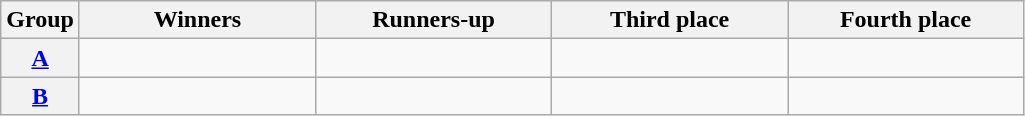<table class=wikitable>
<tr>
<th>Group</th>
<th width=150>Winners</th>
<th width=150>Runners-up</th>
<th width=150>Third place</th>
<th width=150>Fourth place</th>
</tr>
<tr>
<th><a href='#'>A</a></th>
<td></td>
<td></td>
<td></td>
<td></td>
</tr>
<tr>
<th><a href='#'>B</a></th>
<td></td>
<td></td>
<td></td>
<td></td>
</tr>
</table>
